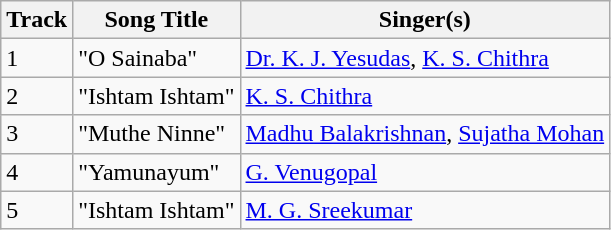<table class="wikitable">
<tr>
<th>Track</th>
<th>Song Title</th>
<th>Singer(s)</th>
</tr>
<tr>
<td>1</td>
<td>"O Sainaba"</td>
<td><a href='#'>Dr. K. J. Yesudas</a>, <a href='#'>K. S. Chithra</a></td>
</tr>
<tr>
<td>2</td>
<td>"Ishtam Ishtam"</td>
<td><a href='#'>K. S. Chithra</a></td>
</tr>
<tr>
<td>3</td>
<td>"Muthe Ninne"</td>
<td><a href='#'>Madhu Balakrishnan</a>, <a href='#'>Sujatha Mohan</a></td>
</tr>
<tr>
<td>4</td>
<td>"Yamunayum"</td>
<td><a href='#'>G. Venugopal</a></td>
</tr>
<tr>
<td>5</td>
<td>"Ishtam Ishtam"</td>
<td><a href='#'>M. G. Sreekumar</a></td>
</tr>
</table>
